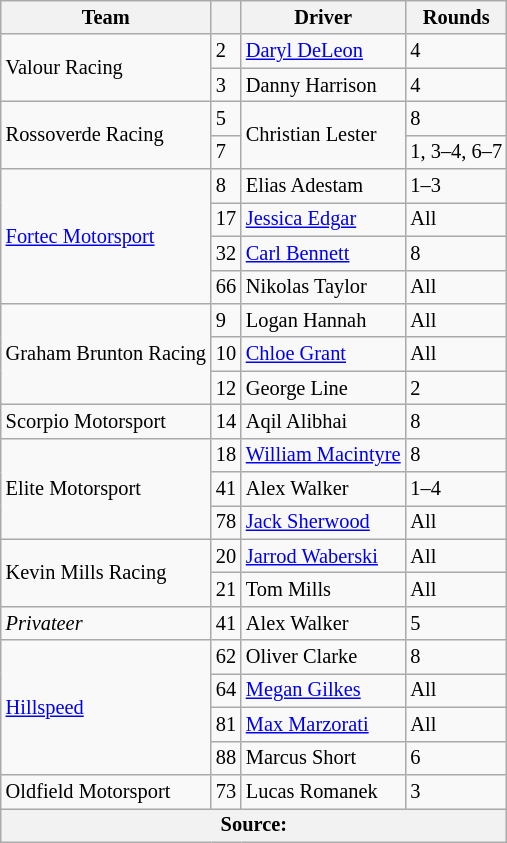<table class="wikitable" style="font-size: 85%">
<tr>
<th>Team</th>
<th></th>
<th>Driver</th>
<th>Rounds</th>
</tr>
<tr>
<td rowspan=2>Valour Racing</td>
<td>2</td>
<td> <a href='#'>Daryl DeLeon</a></td>
<td>4</td>
</tr>
<tr>
<td>3</td>
<td> Danny Harrison</td>
<td>4</td>
</tr>
<tr>
<td rowspan=2>Rossoverde Racing</td>
<td>5</td>
<td rowspan=2> Christian Lester</td>
<td>8</td>
</tr>
<tr>
<td>7</td>
<td nowrap>1, 3–4, 6–7</td>
</tr>
<tr>
<td rowspan=4><a href='#'>Fortec Motorsport</a></td>
<td>8</td>
<td> Elias Adestam</td>
<td>1–3</td>
</tr>
<tr>
<td>17</td>
<td> <a href='#'>Jessica Edgar</a></td>
<td>All</td>
</tr>
<tr>
<td>32</td>
<td> <a href='#'>Carl Bennett</a></td>
<td>8</td>
</tr>
<tr>
<td>66</td>
<td> Nikolas Taylor</td>
<td>All</td>
</tr>
<tr>
<td rowspan=3>Graham Brunton Racing</td>
<td>9</td>
<td> Logan Hannah</td>
<td>All</td>
</tr>
<tr>
<td>10</td>
<td> <a href='#'>Chloe Grant</a></td>
<td>All</td>
</tr>
<tr>
<td>12</td>
<td> George Line</td>
<td>2</td>
</tr>
<tr>
<td>Scorpio Motorsport</td>
<td>14</td>
<td> Aqil Alibhai</td>
<td>8</td>
</tr>
<tr>
<td rowspan=3>Elite Motorsport</td>
<td>18</td>
<td> <a href='#'>William Macintyre</a></td>
<td>8</td>
</tr>
<tr>
<td>41</td>
<td> Alex Walker</td>
<td>1–4</td>
</tr>
<tr>
<td>78</td>
<td> <a href='#'>Jack Sherwood</a></td>
<td>All</td>
</tr>
<tr>
<td rowspan=2>Kevin Mills Racing</td>
<td>20</td>
<td nowrap> <a href='#'>Jarrod Waberski</a></td>
<td>All</td>
</tr>
<tr>
<td>21</td>
<td> Tom Mills</td>
<td>All</td>
</tr>
<tr>
<td><em>Privateer</em></td>
<td>41</td>
<td> Alex Walker</td>
<td>5</td>
</tr>
<tr>
<td rowspan=4><a href='#'>Hillspeed</a></td>
<td>62</td>
<td> Oliver Clarke</td>
<td>8</td>
</tr>
<tr>
<td>64</td>
<td> <a href='#'>Megan Gilkes</a></td>
<td>All</td>
</tr>
<tr>
<td>81</td>
<td> <a href='#'>Max Marzorati</a></td>
<td>All</td>
</tr>
<tr>
<td>88</td>
<td> Marcus Short</td>
<td>6</td>
</tr>
<tr>
<td>Oldfield Motorsport</td>
<td>73</td>
<td> Lucas Romanek</td>
<td>3</td>
</tr>
<tr>
<th colspan=4>Source:</th>
</tr>
</table>
